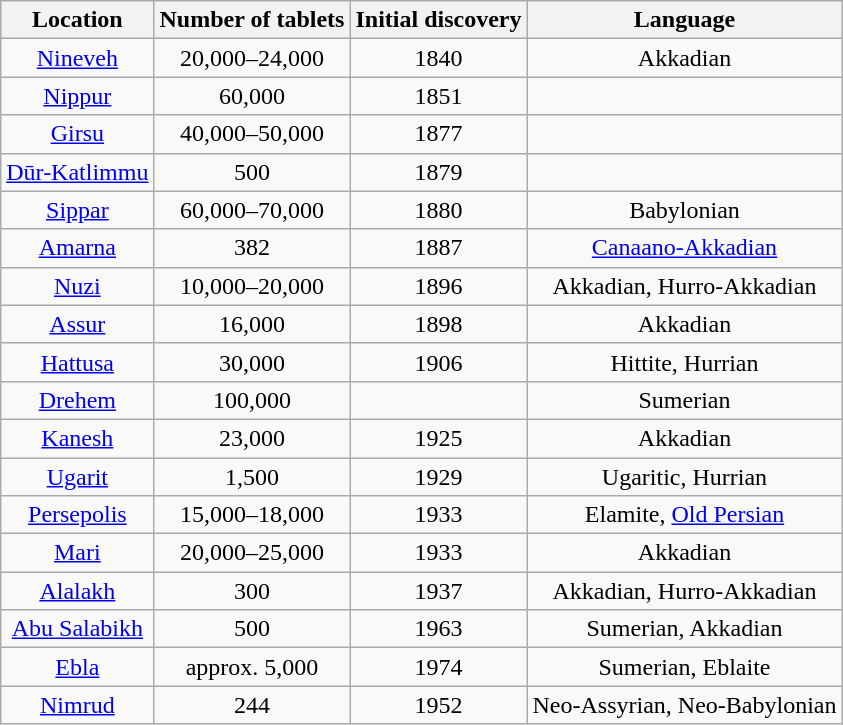<table class="wikitable sortable" style="text-align:center;">
<tr>
<th scope="col">Location</th>
<th scope="col" data-sort-type="number">Number of tablets</th>
<th scope="col">Initial discovery</th>
<th scope="col">Language</th>
</tr>
<tr>
<td><a href='#'>Nineveh</a></td>
<td>20,000–24,000</td>
<td>1840</td>
<td>Akkadian</td>
</tr>
<tr>
<td><a href='#'>Nippur</a></td>
<td>60,000</td>
<td>1851</td>
<td></td>
</tr>
<tr>
<td><a href='#'>Girsu</a></td>
<td>40,000–50,000</td>
<td>1877</td>
<td></td>
</tr>
<tr>
<td><a href='#'>Dūr-Katlimmu</a></td>
<td>500</td>
<td>1879</td>
<td></td>
</tr>
<tr>
<td><a href='#'>Sippar</a></td>
<td data-sort-value="70,000">60,000–70,000</td>
<td>1880</td>
<td>Babylonian</td>
</tr>
<tr>
<td><a href='#'>Amarna</a></td>
<td>382</td>
<td>1887</td>
<td><a href='#'>Canaano-Akkadian</a></td>
</tr>
<tr>
<td><a href='#'>Nuzi</a></td>
<td>10,000–20,000</td>
<td>1896</td>
<td>Akkadian, Hurro-Akkadian</td>
</tr>
<tr>
<td><a href='#'>Assur</a></td>
<td>16,000</td>
<td>1898</td>
<td>Akkadian</td>
</tr>
<tr>
<td><a href='#'>Hattusa</a></td>
<td>30,000</td>
<td>1906</td>
<td>Hittite, Hurrian</td>
</tr>
<tr>
<td><a href='#'>Drehem</a></td>
<td>100,000</td>
<td></td>
<td>Sumerian</td>
</tr>
<tr>
<td><a href='#'>Kanesh</a></td>
<td>23,000</td>
<td>1925</td>
<td>Akkadian</td>
</tr>
<tr>
<td><a href='#'>Ugarit</a></td>
<td data-sort-value="1,000">1,500</td>
<td>1929</td>
<td>Ugaritic, Hurrian</td>
</tr>
<tr>
<td><a href='#'>Persepolis</a></td>
<td>15,000–18,000</td>
<td>1933</td>
<td>Elamite, <a href='#'>Old Persian</a></td>
</tr>
<tr>
<td><a href='#'>Mari</a></td>
<td>20,000–25,000</td>
<td>1933</td>
<td>Akkadian</td>
</tr>
<tr>
<td><a href='#'>Alalakh</a></td>
<td>300</td>
<td>1937</td>
<td>Akkadian, Hurro-Akkadian</td>
</tr>
<tr>
<td><a href='#'>Abu Salabikh</a></td>
<td>500</td>
<td>1963</td>
<td>Sumerian, Akkadian</td>
</tr>
<tr>
<td><a href='#'>Ebla</a></td>
<td data-sort-value="5,000">approx. 5,000</td>
<td>1974</td>
<td>Sumerian, Eblaite</td>
</tr>
<tr>
<td><a href='#'>Nimrud</a></td>
<td>244</td>
<td>1952</td>
<td>Neo-Assyrian, Neo-Babylonian</td>
</tr>
</table>
